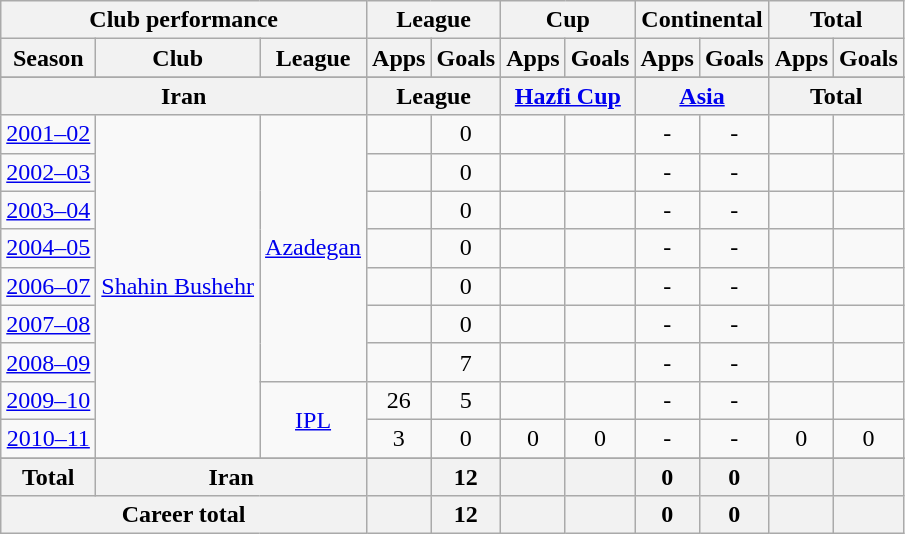<table class="wikitable" style="text-align:center">
<tr>
<th colspan=3>Club performance</th>
<th colspan=2>League</th>
<th colspan=2>Cup</th>
<th colspan=2>Continental</th>
<th colspan=2>Total</th>
</tr>
<tr>
<th>Season</th>
<th>Club</th>
<th>League</th>
<th>Apps</th>
<th>Goals</th>
<th>Apps</th>
<th>Goals</th>
<th>Apps</th>
<th>Goals</th>
<th>Apps</th>
<th>Goals</th>
</tr>
<tr>
</tr>
<tr>
<th colspan=3>Iran</th>
<th colspan=2>League</th>
<th colspan=2><a href='#'>Hazfi Cup</a></th>
<th colspan=2><a href='#'>Asia</a></th>
<th colspan=2>Total</th>
</tr>
<tr>
<td><a href='#'>2001–02</a></td>
<td rowspan="9"><a href='#'>Shahin Bushehr</a></td>
<td rowspan="7"><a href='#'>Azadegan</a></td>
<td></td>
<td>0</td>
<td></td>
<td></td>
<td>-</td>
<td>-</td>
<td></td>
<td></td>
</tr>
<tr>
<td><a href='#'>2002–03</a></td>
<td></td>
<td>0</td>
<td></td>
<td></td>
<td>-</td>
<td>-</td>
<td></td>
<td></td>
</tr>
<tr>
<td><a href='#'>2003–04</a></td>
<td></td>
<td>0</td>
<td></td>
<td></td>
<td>-</td>
<td>-</td>
<td></td>
<td></td>
</tr>
<tr>
<td><a href='#'>2004–05</a></td>
<td></td>
<td>0</td>
<td></td>
<td></td>
<td>-</td>
<td>-</td>
<td></td>
<td></td>
</tr>
<tr>
<td><a href='#'>2006–07</a></td>
<td></td>
<td>0</td>
<td></td>
<td></td>
<td>-</td>
<td>-</td>
<td></td>
<td></td>
</tr>
<tr>
<td><a href='#'>2007–08</a></td>
<td></td>
<td>0</td>
<td></td>
<td></td>
<td>-</td>
<td>-</td>
<td></td>
<td></td>
</tr>
<tr>
<td><a href='#'>2008–09</a></td>
<td></td>
<td>7</td>
<td></td>
<td></td>
<td>-</td>
<td>-</td>
<td></td>
<td></td>
</tr>
<tr>
<td><a href='#'>2009–10</a></td>
<td rowspan="2"><a href='#'>IPL</a></td>
<td>26</td>
<td>5</td>
<td></td>
<td></td>
<td>-</td>
<td>-</td>
<td></td>
<td></td>
</tr>
<tr>
<td><a href='#'>2010–11</a></td>
<td>3</td>
<td>0</td>
<td>0</td>
<td>0</td>
<td>-</td>
<td>-</td>
<td>0</td>
<td>0</td>
</tr>
<tr>
</tr>
<tr>
<th rowspan=1>Total</th>
<th colspan=2>Iran</th>
<th></th>
<th>12</th>
<th></th>
<th></th>
<th>0</th>
<th>0</th>
<th></th>
<th></th>
</tr>
<tr>
<th colspan=3>Career total</th>
<th></th>
<th>12</th>
<th></th>
<th></th>
<th>0</th>
<th>0</th>
<th></th>
<th></th>
</tr>
</table>
